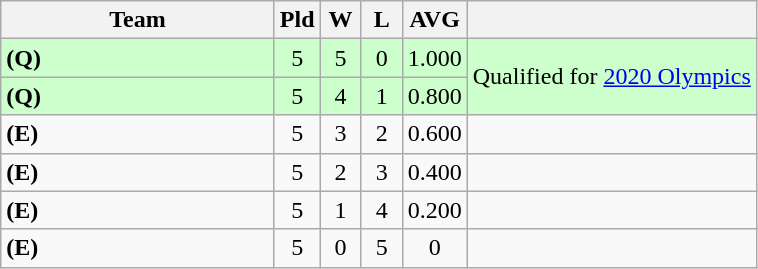<table class="wikitable" style="text-align:center;">
<tr>
<th width=175>Team</th>
<th width=20 abbr="Played">Pld</th>
<th width=20 abbr="Won">W</th>
<th width=20 abbr="Lost">L</th>
<th width=30 abbr="Average">AVG</th>
<th></th>
</tr>
<tr style="background:#ccffcc">
<td align=left> <strong>(Q)</strong></td>
<td>5</td>
<td>5</td>
<td>0</td>
<td>1.000</td>
<td rowspan="2">Qualified for <a href='#'>2020 Olympics</a></td>
</tr>
<tr style="background:#ccffcc">
<td align=left> <strong>(Q)</strong></td>
<td>5</td>
<td>4</td>
<td>1</td>
<td>0.800</td>
</tr>
<tr>
<td align=left> <strong>(E)</strong></td>
<td>5</td>
<td>3</td>
<td>2</td>
<td>0.600</td>
<td></td>
</tr>
<tr>
<td align=left> <strong>(E)</strong></td>
<td>5</td>
<td>2</td>
<td>3</td>
<td>0.400</td>
<td></td>
</tr>
<tr>
<td align=left> <strong>(E)</strong></td>
<td>5</td>
<td>1</td>
<td>4</td>
<td>0.200</td>
<td></td>
</tr>
<tr>
<td align=left> <strong>(E)</strong></td>
<td>5</td>
<td>0</td>
<td>5</td>
<td>0</td>
<td></td>
</tr>
</table>
